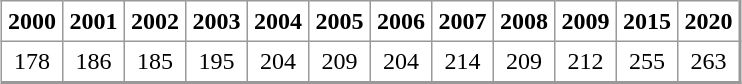<table align="center" rules="all" cellspacing="0" cellpadding="4" style="border: 1px solid #999; border-right: 2px solid #999; border-bottom:2px solid #999">
<tr>
<th>2000</th>
<th>2001</th>
<th>2002</th>
<th>2003</th>
<th>2004</th>
<th>2005</th>
<th>2006</th>
<th>2007</th>
<th>2008</th>
<th>2009</th>
<th>2015</th>
<th>2020</th>
</tr>
<tr>
<td align=center>178</td>
<td align=center>186</td>
<td align=center>185</td>
<td align=center>195</td>
<td align=center>204</td>
<td align=center>209</td>
<td align=center>204</td>
<td align=center>214</td>
<td align=center>209</td>
<td align=center>212</td>
<td align=center>255</td>
<td align=center>263</td>
</tr>
</table>
